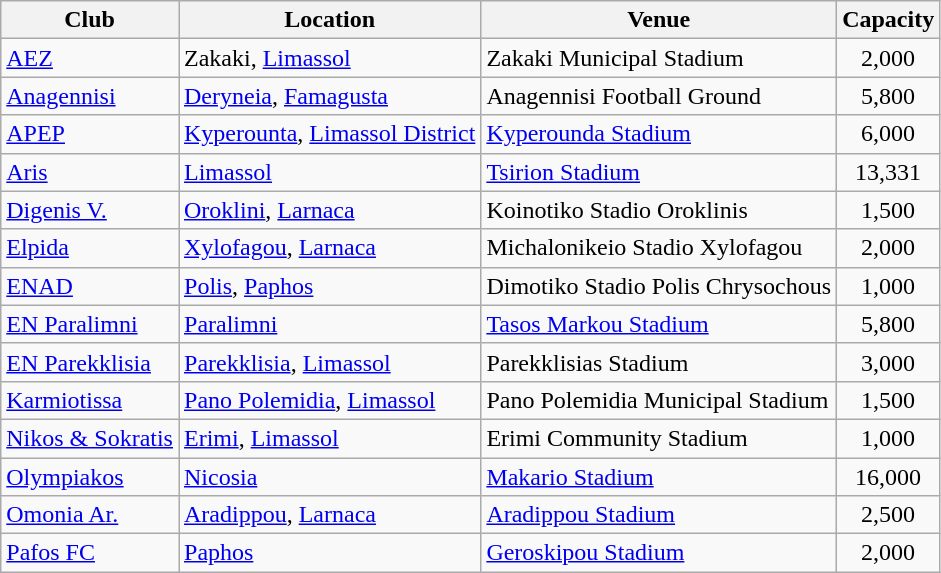<table class="wikitable sortable">
<tr>
<th>Club</th>
<th>Location</th>
<th>Venue</th>
<th>Capacity</th>
</tr>
<tr>
<td><a href='#'>AEZ</a></td>
<td>Zakaki, <a href='#'>Limassol</a></td>
<td>Zakaki Municipal Stadium</td>
<td align="center">2,000</td>
</tr>
<tr>
<td><a href='#'>Anagennisi</a></td>
<td><a href='#'>Deryneia</a>, <a href='#'>Famagusta</a></td>
<td>Anagennisi Football Ground</td>
<td align="center">5,800</td>
</tr>
<tr>
<td><a href='#'>APEP</a></td>
<td><a href='#'>Kyperounta</a>, <a href='#'>Limassol District</a></td>
<td><a href='#'>Kyperounda Stadium</a></td>
<td align="center">6,000</td>
</tr>
<tr>
<td><a href='#'>Aris</a></td>
<td><a href='#'>Limassol</a></td>
<td><a href='#'>Tsirion Stadium</a></td>
<td align="center">13,331</td>
</tr>
<tr>
<td><a href='#'>Digenis V.</a></td>
<td><a href='#'>Oroklini</a>, <a href='#'>Larnaca</a></td>
<td>Koinotiko Stadio Oroklinis</td>
<td align="center">1,500</td>
</tr>
<tr>
<td><a href='#'>Elpida</a></td>
<td><a href='#'>Xylofagou</a>, <a href='#'>Larnaca</a></td>
<td>Michalonikeio Stadio Xylofagou</td>
<td align="center">2,000</td>
</tr>
<tr>
<td><a href='#'>ENAD</a></td>
<td><a href='#'>Polis</a>, <a href='#'>Paphos</a></td>
<td>Dimotiko Stadio Polis Chrysochous</td>
<td align="center">1,000</td>
</tr>
<tr>
<td><a href='#'>EN Paralimni</a></td>
<td><a href='#'>Paralimni</a></td>
<td><a href='#'>Tasos Markou Stadium</a></td>
<td align="center">5,800</td>
</tr>
<tr>
<td><a href='#'>EN Parekklisia</a></td>
<td><a href='#'>Parekklisia</a>, <a href='#'>Limassol</a></td>
<td>Parekklisias Stadium</td>
<td align="center">3,000</td>
</tr>
<tr>
<td><a href='#'>Karmiotissa</a></td>
<td><a href='#'>Pano Polemidia</a>, <a href='#'>Limassol</a></td>
<td>Pano Polemidia Municipal Stadium</td>
<td align="center">1,500</td>
</tr>
<tr>
<td><a href='#'>Nikos & Sokratis</a></td>
<td><a href='#'>Erimi</a>, <a href='#'>Limassol</a></td>
<td>Erimi Community Stadium</td>
<td align="center">1,000</td>
</tr>
<tr>
<td><a href='#'>Olympiakos</a></td>
<td><a href='#'>Nicosia</a></td>
<td><a href='#'>Makario Stadium</a></td>
<td align="center">16,000</td>
</tr>
<tr>
<td><a href='#'>Omonia Ar.</a></td>
<td><a href='#'>Aradippou</a>, <a href='#'>Larnaca</a></td>
<td><a href='#'>Aradippou Stadium</a></td>
<td align="center">2,500</td>
</tr>
<tr>
<td><a href='#'>Pafos FC</a></td>
<td><a href='#'>Paphos</a></td>
<td><a href='#'>Geroskipou Stadium</a></td>
<td align="center">2,000</td>
</tr>
</table>
